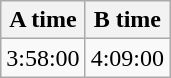<table class="wikitable" border="1" align="upright">
<tr>
<th>A time</th>
<th>B time</th>
</tr>
<tr>
<td>3:58:00</td>
<td>4:09:00</td>
</tr>
</table>
